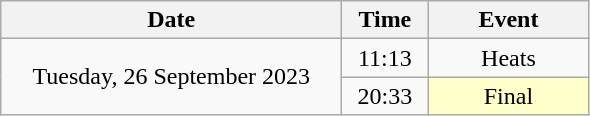<table class = "wikitable" style="text-align:center;">
<tr>
<th width=220>Date</th>
<th width=50>Time</th>
<th width=100>Event</th>
</tr>
<tr>
<td rowspan=2>Tuesday, 26 September 2023</td>
<td>11:13</td>
<td>Heats</td>
</tr>
<tr>
<td>20:33</td>
<td bgcolor=ffffcc>Final</td>
</tr>
</table>
